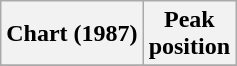<table class="wikitable plainrowheaders sortable">
<tr>
<th scope="col">Chart (1987)</th>
<th scope="col">Peak<br>position</th>
</tr>
<tr>
</tr>
</table>
